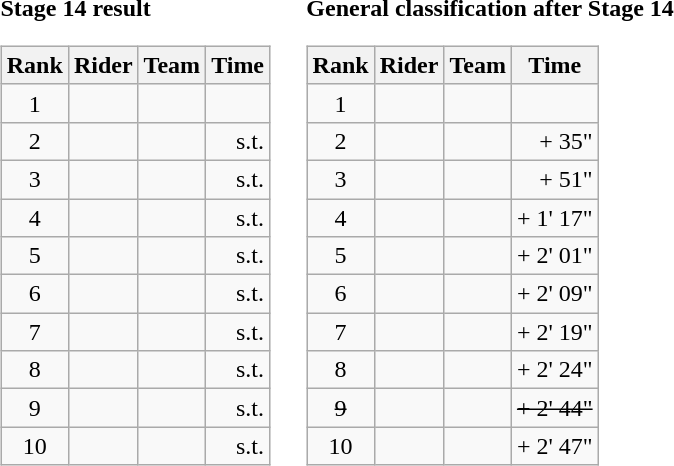<table>
<tr>
<td><strong>Stage 14 result</strong><br><table class="wikitable">
<tr>
<th scope="col">Rank</th>
<th scope="col">Rider</th>
<th scope="col">Team</th>
<th scope="col">Time</th>
</tr>
<tr>
<td style="text-align:center;">1</td>
<td></td>
<td></td>
<td style="text-align:right;"></td>
</tr>
<tr>
<td style="text-align:center;">2</td>
<td></td>
<td></td>
<td style="text-align:right;">s.t.</td>
</tr>
<tr>
<td style="text-align:center;">3</td>
<td></td>
<td></td>
<td style="text-align:right;">s.t.</td>
</tr>
<tr>
<td style="text-align:center;">4</td>
<td></td>
<td></td>
<td style="text-align:right;">s.t.</td>
</tr>
<tr>
<td style="text-align:center;">5</td>
<td></td>
<td></td>
<td style="text-align:right;">s.t.</td>
</tr>
<tr>
<td style="text-align:center;">6</td>
<td></td>
<td></td>
<td style="text-align:right;">s.t.</td>
</tr>
<tr>
<td style="text-align:center;">7</td>
<td></td>
<td></td>
<td style="text-align:right;">s.t.</td>
</tr>
<tr>
<td style="text-align:center;">8</td>
<td></td>
<td></td>
<td style="text-align:right;">s.t.</td>
</tr>
<tr>
<td style="text-align:center;">9</td>
<td></td>
<td></td>
<td style="text-align:right;">s.t.</td>
</tr>
<tr>
<td style="text-align:center;">10</td>
<td></td>
<td></td>
<td style="text-align:right;">s.t.</td>
</tr>
</table>
</td>
<td></td>
<td><strong>General classification after Stage 14</strong><br><table class="wikitable">
<tr>
<th scope="col">Rank</th>
<th scope="col">Rider</th>
<th scope="col">Team</th>
<th scope="col">Time</th>
</tr>
<tr>
<td style="text-align:center;">1</td>
<td></td>
<td></td>
<td style="text-align:right;"></td>
</tr>
<tr>
<td style="text-align:center;">2</td>
<td></td>
<td></td>
<td style="text-align:right;">+ 35"</td>
</tr>
<tr>
<td style="text-align:center;">3</td>
<td></td>
<td></td>
<td style="text-align:right;">+ 51"</td>
</tr>
<tr>
<td style="text-align:center;">4</td>
<td></td>
<td></td>
<td style="text-align:right;">+ 1' 17"</td>
</tr>
<tr>
<td style="text-align:center;">5</td>
<td></td>
<td></td>
<td style="text-align:right;">+ 2' 01"</td>
</tr>
<tr>
<td style="text-align:center;">6</td>
<td></td>
<td></td>
<td style="text-align:right;">+ 2' 09"</td>
</tr>
<tr>
<td style="text-align:center;">7</td>
<td></td>
<td></td>
<td style="text-align:right;">+ 2' 19"</td>
</tr>
<tr>
<td style="text-align:center;">8</td>
<td></td>
<td></td>
<td style="text-align:right;">+ 2' 24"</td>
</tr>
<tr>
<td style="text-align:center;"><s>9</s></td>
<td><s></s></td>
<td><s></s></td>
<td style="text-align:right;"><s>+ 2' 44"</s></td>
</tr>
<tr>
<td style="text-align:center;">10</td>
<td></td>
<td></td>
<td style="text-align:right;">+ 2' 47"</td>
</tr>
</table>
</td>
</tr>
</table>
